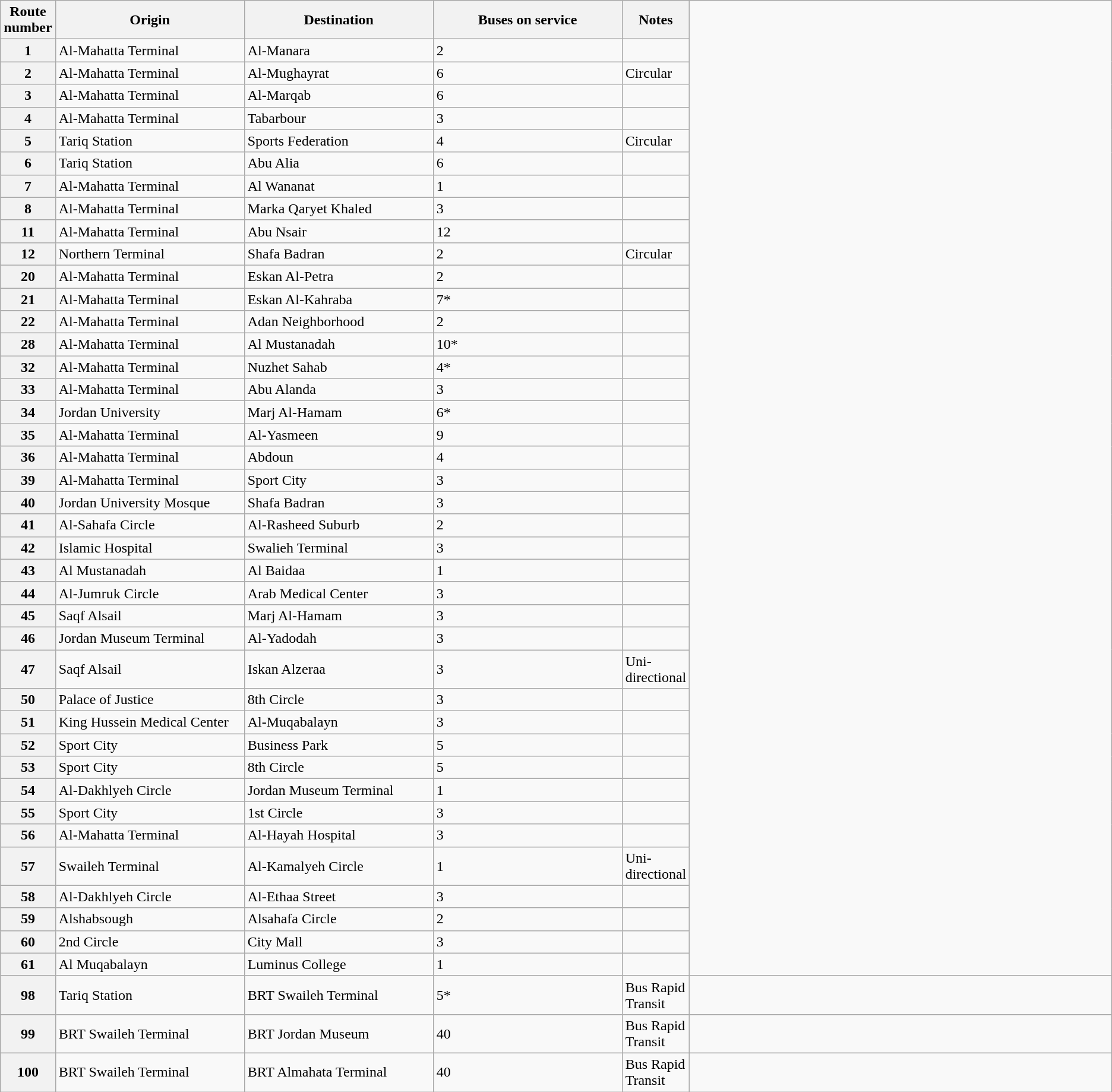<table class="wikitable sortable">
<tr>
<th style="width:4%;">Route<br>number</th>
<th style="width:17%;">Origin</th>
<th style="width:17%;">Destination</th>
<th style="width:17%;">Buses on service</th>
<th style="width:5%;">Notes</th>
</tr>
<tr>
<th>1</th>
<td>Al-Mahatta Terminal</td>
<td>Al-Manara</td>
<td>2</td>
<td></td>
</tr>
<tr>
<th>2</th>
<td>Al-Mahatta Terminal</td>
<td>Al-Mughayrat</td>
<td>6</td>
<td>Circular</td>
</tr>
<tr>
<th>3</th>
<td>Al-Mahatta Terminal</td>
<td>Al-Marqab</td>
<td>6</td>
<td></td>
</tr>
<tr>
<th>4</th>
<td>Al-Mahatta Terminal</td>
<td>Tabarbour</td>
<td>3</td>
<td></td>
</tr>
<tr>
<th>5</th>
<td>Tariq Station</td>
<td>Sports Federation</td>
<td>4</td>
<td>Circular</td>
</tr>
<tr>
<th>6</th>
<td>Tariq Station</td>
<td>Abu Alia</td>
<td>6</td>
<td></td>
</tr>
<tr>
<th>7</th>
<td>Al-Mahatta Terminal</td>
<td>Al Wananat</td>
<td>1</td>
<td></td>
</tr>
<tr>
<th>8</th>
<td>Al-Mahatta Terminal</td>
<td>Marka Qaryet Khaled</td>
<td>3</td>
<td></td>
</tr>
<tr>
<th>11</th>
<td>Al-Mahatta Terminal</td>
<td>Abu Nsair</td>
<td>12</td>
<td></td>
</tr>
<tr>
<th>12</th>
<td>Northern Terminal</td>
<td>Shafa Badran</td>
<td>2</td>
<td>Circular</td>
</tr>
<tr>
<th>20</th>
<td>Al-Mahatta Terminal</td>
<td>Eskan Al-Petra</td>
<td>2</td>
<td></td>
</tr>
<tr>
<th>21</th>
<td>Al-Mahatta Terminal</td>
<td>Eskan Al-Kahraba</td>
<td>7*</td>
<td></td>
</tr>
<tr>
<th>22</th>
<td>Al-Mahatta Terminal</td>
<td>Adan Neighborhood</td>
<td>2</td>
<td></td>
</tr>
<tr>
<th>28</th>
<td>Al-Mahatta Terminal</td>
<td>Al Mustanadah</td>
<td>10*</td>
<td></td>
</tr>
<tr>
<th>32</th>
<td>Al-Mahatta Terminal</td>
<td>Nuzhet Sahab</td>
<td>4*</td>
<td></td>
</tr>
<tr>
<th>33</th>
<td>Al-Mahatta Terminal</td>
<td>Abu Alanda</td>
<td>3</td>
<td></td>
</tr>
<tr>
<th>34</th>
<td>Jordan University</td>
<td>Marj Al-Hamam</td>
<td>6*</td>
<td></td>
</tr>
<tr>
<th>35</th>
<td>Al-Mahatta Terminal</td>
<td>Al-Yasmeen</td>
<td>9</td>
<td></td>
</tr>
<tr>
<th>36</th>
<td>Al-Mahatta Terminal</td>
<td>Abdoun</td>
<td>4</td>
<td></td>
</tr>
<tr>
<th>39</th>
<td>Al-Mahatta Terminal</td>
<td>Sport City</td>
<td>3</td>
<td></td>
</tr>
<tr>
<th>40</th>
<td>Jordan University Mosque</td>
<td>Shafa Badran</td>
<td>3</td>
<td></td>
</tr>
<tr>
<th>41</th>
<td>Al-Sahafa Circle</td>
<td>Al-Rasheed Suburb</td>
<td>2</td>
<td></td>
</tr>
<tr>
<th>42</th>
<td>Islamic Hospital</td>
<td>Swalieh Terminal</td>
<td>3</td>
<td></td>
</tr>
<tr>
<th>43</th>
<td>Al Mustanadah</td>
<td>Al Baidaa</td>
<td>1</td>
<td></td>
</tr>
<tr>
<th>44</th>
<td>Al-Jumruk Circle</td>
<td>Arab Medical Center</td>
<td>3</td>
<td></td>
</tr>
<tr>
<th>45</th>
<td>Saqf Alsail</td>
<td>Marj Al-Hamam</td>
<td>3</td>
<td></td>
</tr>
<tr>
<th>46</th>
<td>Jordan Museum Terminal</td>
<td>Al-Yadodah</td>
<td>3</td>
<td></td>
</tr>
<tr>
<th>47</th>
<td>Saqf Alsail</td>
<td>Iskan Alzeraa</td>
<td>3</td>
<td>Uni-directional</td>
</tr>
<tr>
<th>50</th>
<td>Palace of Justice</td>
<td>8th Circle</td>
<td>3</td>
<td></td>
</tr>
<tr>
<th>51</th>
<td>King Hussein Medical Center</td>
<td>Al-Muqabalayn</td>
<td>3</td>
<td></td>
</tr>
<tr>
<th>52</th>
<td>Sport City</td>
<td>Business Park</td>
<td>5</td>
<td></td>
</tr>
<tr>
<th>53</th>
<td>Sport City</td>
<td>8th Circle</td>
<td>5</td>
<td></td>
</tr>
<tr>
<th>54</th>
<td>Al-Dakhlyeh Circle</td>
<td>Jordan Museum Terminal</td>
<td>1</td>
<td></td>
</tr>
<tr>
<th>55</th>
<td>Sport City</td>
<td>1st Circle</td>
<td>3</td>
<td></td>
</tr>
<tr>
<th>56</th>
<td>Al-Mahatta Terminal</td>
<td>Al-Hayah Hospital</td>
<td>3</td>
<td></td>
</tr>
<tr>
<th>57</th>
<td>Swaileh Terminal</td>
<td>Al-Kamalyeh Circle</td>
<td>1</td>
<td>Uni-directional</td>
</tr>
<tr>
<th>58</th>
<td>Al-Dakhlyeh Circle</td>
<td>Al-Ethaa Street</td>
<td>3</td>
<td></td>
</tr>
<tr>
<th>59</th>
<td>Alshabsough</td>
<td>Alsahafa Circle</td>
<td>2</td>
<td></td>
</tr>
<tr>
<th>60</th>
<td>2nd Circle</td>
<td>City Mall</td>
<td>3</td>
<td></td>
</tr>
<tr>
<th>61</th>
<td>Al Muqabalayn</td>
<td>Luminus College</td>
<td>1</td>
<td></td>
</tr>
<tr>
<th>98</th>
<td>Tariq Station</td>
<td>BRT Swaileh Terminal</td>
<td>5*</td>
<td>Bus Rapid Transit</td>
<td></td>
</tr>
<tr>
<th>99</th>
<td>BRT Swaileh Terminal</td>
<td>BRT Jordan Museum</td>
<td>40</td>
<td>Bus Rapid Transit</td>
<td></td>
</tr>
<tr>
<th>100</th>
<td>BRT Swaileh Terminal</td>
<td>BRT Almahata Terminal</td>
<td>40</td>
<td>Bus Rapid Transit</td>
<td></td>
</tr>
</table>
